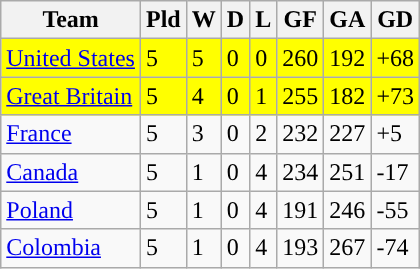<table class="wikitable" border="1">
<tr>
<th>Team</th>
<th>Pld</th>
<th>W</th>
<th>D</th>
<th>L</th>
<th>GF</th>
<th>GA</th>
<th>GD</th>
</tr>
<tr style="background:#ffff00">
<td> <a href='#'>United States</a></td>
<td>5</td>
<td>5</td>
<td>0</td>
<td>0</td>
<td>260</td>
<td>192</td>
<td>+68</td>
</tr>
<tr style="background:#ffff00">
<td> <a href='#'>Great Britain</a></td>
<td>5</td>
<td>4</td>
<td>0</td>
<td>1</td>
<td>255</td>
<td>182</td>
<td>+73</td>
</tr>
<tr>
<td> <a href='#'>France</a></td>
<td>5</td>
<td>3</td>
<td>0</td>
<td>2</td>
<td>232</td>
<td>227</td>
<td>+5</td>
</tr>
<tr>
<td> <a href='#'>Canada</a></td>
<td>5</td>
<td>1</td>
<td>0</td>
<td>4</td>
<td>234</td>
<td>251</td>
<td>-17</td>
</tr>
<tr>
<td> <a href='#'>Poland</a></td>
<td>5</td>
<td>1</td>
<td>0</td>
<td>4</td>
<td>191</td>
<td>246</td>
<td>-55</td>
</tr>
<tr>
<td> <a href='#'>Colombia</a></td>
<td>5</td>
<td>1</td>
<td>0</td>
<td>4</td>
<td>193</td>
<td>267</td>
<td>-74</td>
</tr>
</table>
